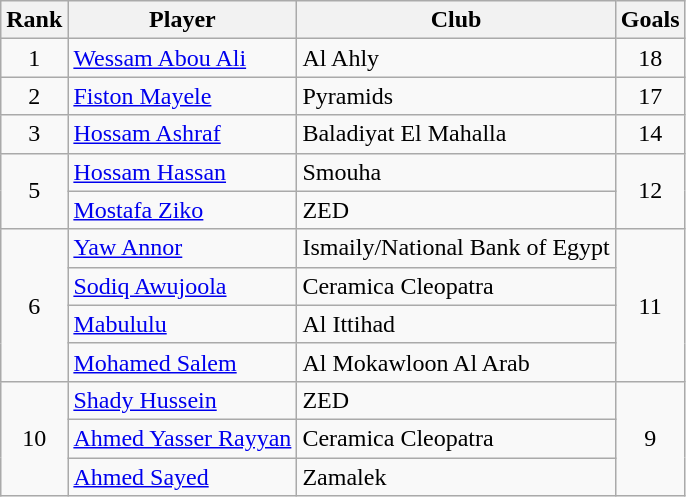<table class="wikitable" style="text-align:center">
<tr>
<th>Rank</th>
<th>Player</th>
<th>Club</th>
<th>Goals</th>
</tr>
<tr>
<td>1</td>
<td align=left> <a href='#'>Wessam Abou Ali</a></td>
<td align=left>Al Ahly</td>
<td>18</td>
</tr>
<tr>
<td>2</td>
<td align=left> <a href='#'>Fiston Mayele</a></td>
<td align=left>Pyramids</td>
<td>17</td>
</tr>
<tr>
<td>3</td>
<td align=left> <a href='#'>Hossam Ashraf</a></td>
<td align=left>Baladiyat El Mahalla</td>
<td>14</td>
</tr>
<tr>
<td rowspan=2>5</td>
<td align=left> <a href='#'>Hossam Hassan</a></td>
<td align=left>Smouha</td>
<td rowspan=2>12</td>
</tr>
<tr>
<td align=left> <a href='#'>Mostafa Ziko</a></td>
<td align=left>ZED</td>
</tr>
<tr>
<td rowspan=4>6</td>
<td align=left> <a href='#'>Yaw Annor</a></td>
<td align=left>Ismaily/National Bank of Egypt</td>
<td rowspan=4>11</td>
</tr>
<tr>
<td align=left> <a href='#'>Sodiq Awujoola</a></td>
<td align=left>Ceramica Cleopatra</td>
</tr>
<tr>
<td align=left> <a href='#'>Mabululu</a></td>
<td align=left>Al Ittihad</td>
</tr>
<tr>
<td align=left> <a href='#'>Mohamed Salem</a></td>
<td align=left>Al Mokawloon Al Arab</td>
</tr>
<tr>
<td rowspan=3>10</td>
<td align=left> <a href='#'>Shady Hussein</a></td>
<td align=left>ZED</td>
<td rowspan=3>9</td>
</tr>
<tr>
<td align=left> <a href='#'>Ahmed Yasser Rayyan</a></td>
<td align=left>Ceramica Cleopatra</td>
</tr>
<tr>
<td align=left> <a href='#'>Ahmed Sayed</a></td>
<td align=left>Zamalek</td>
</tr>
</table>
